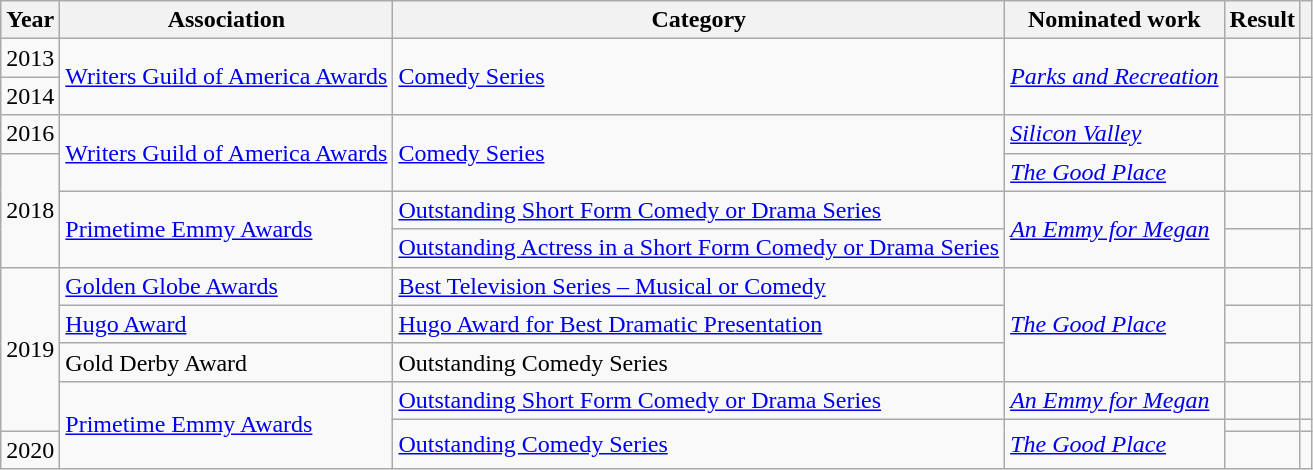<table class="wikitable sortable">
<tr>
<th>Year</th>
<th>Association</th>
<th>Category</th>
<th>Nominated work</th>
<th>Result</th>
<th></th>
</tr>
<tr>
<td>2013</td>
<td rowspan="2"><a href='#'>Writers Guild of America Awards</a></td>
<td rowspan="2"><a href='#'>Comedy Series</a></td>
<td rowspan="2"><em><a href='#'>Parks and Recreation</a></em></td>
<td></td>
<td></td>
</tr>
<tr>
<td>2014</td>
<td></td>
<td></td>
</tr>
<tr>
<td>2016</td>
<td rowspan="2"><a href='#'>Writers Guild of America Awards</a></td>
<td rowspan="2"><a href='#'>Comedy Series</a></td>
<td><em><a href='#'>Silicon Valley</a></em></td>
<td></td>
<td></td>
</tr>
<tr>
<td rowspan="3">2018</td>
<td><em><a href='#'>The Good Place</a></em></td>
<td></td>
<td></td>
</tr>
<tr>
<td rowspan="2"><a href='#'>Primetime Emmy Awards</a></td>
<td><a href='#'>Outstanding Short Form Comedy or Drama Series</a></td>
<td rowspan="2"><em><a href='#'>An Emmy for Megan</a></em></td>
<td></td>
<td></td>
</tr>
<tr>
<td><a href='#'>Outstanding Actress in a Short Form Comedy or Drama Series</a></td>
<td></td>
<td></td>
</tr>
<tr>
<td rowspan="5">2019</td>
<td><a href='#'>Golden Globe Awards</a></td>
<td><a href='#'>Best Television Series – Musical or Comedy</a></td>
<td rowspan="3"><em><a href='#'>The Good Place</a></em></td>
<td></td>
<td></td>
</tr>
<tr>
<td><a href='#'>Hugo Award</a></td>
<td><a href='#'>Hugo Award for Best Dramatic Presentation</a></td>
<td></td>
<td></td>
</tr>
<tr>
<td>Gold Derby Award</td>
<td>Outstanding Comedy Series</td>
<td></td>
<td></td>
</tr>
<tr>
<td rowspan="3"><a href='#'>Primetime Emmy Awards</a></td>
<td><a href='#'>Outstanding Short Form Comedy or Drama Series</a></td>
<td><em><a href='#'>An Emmy for Megan</a></em></td>
<td></td>
<td></td>
</tr>
<tr>
<td rowspan="2"><a href='#'>Outstanding Comedy Series</a></td>
<td rowspan="2"><em><a href='#'>The Good Place</a></em></td>
<td></td>
<td></td>
</tr>
<tr>
<td>2020</td>
<td></td>
<td style="text-align:center;"></td>
</tr>
</table>
